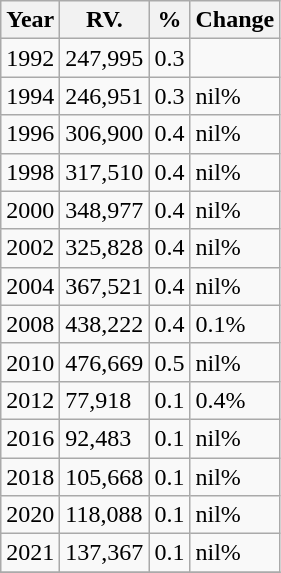<table class="wikitable">
<tr>
<th>Year</th>
<th>RV.</th>
<th>%</th>
<th>Change</th>
</tr>
<tr>
<td>1992</td>
<td>247,995</td>
<td>0.3</td>
<td></td>
</tr>
<tr>
<td>1994</td>
<td>246,951</td>
<td>0.3</td>
<td> nil%</td>
</tr>
<tr>
<td>1996</td>
<td>306,900</td>
<td>0.4</td>
<td> nil%</td>
</tr>
<tr>
<td>1998</td>
<td>317,510</td>
<td>0.4</td>
<td> nil%</td>
</tr>
<tr>
<td>2000</td>
<td>348,977</td>
<td>0.4</td>
<td> nil%</td>
</tr>
<tr>
<td>2002</td>
<td>325,828</td>
<td>0.4</td>
<td> nil%</td>
</tr>
<tr>
<td>2004</td>
<td>367,521</td>
<td>0.4</td>
<td> nil%</td>
</tr>
<tr>
<td>2008</td>
<td>438,222</td>
<td>0.4</td>
<td> 0.1%</td>
</tr>
<tr>
<td>2010</td>
<td>476,669</td>
<td>0.5</td>
<td> nil%</td>
</tr>
<tr>
<td>2012</td>
<td>77,918</td>
<td>0.1</td>
<td> 0.4%</td>
</tr>
<tr>
<td>2016</td>
<td>92,483</td>
<td>0.1</td>
<td> nil%</td>
</tr>
<tr>
<td>2018</td>
<td>105,668</td>
<td>0.1</td>
<td> nil%</td>
</tr>
<tr>
<td>2020</td>
<td>118,088</td>
<td>0.1</td>
<td> nil%</td>
</tr>
<tr>
<td>2021</td>
<td>137,367</td>
<td>0.1</td>
<td> nil%</td>
</tr>
<tr>
</tr>
</table>
